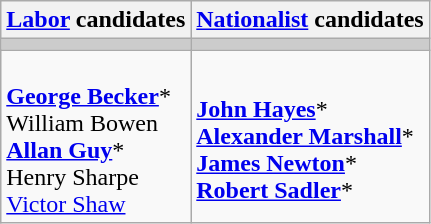<table class="wikitable">
<tr>
<th><a href='#'>Labor</a> candidates</th>
<th><a href='#'>Nationalist</a> candidates</th>
</tr>
<tr bgcolor="#cccccc">
<td></td>
<td></td>
</tr>
<tr>
<td><br><strong><a href='#'>George Becker</a></strong>*<br>
William Bowen<br>
<strong><a href='#'>Allan Guy</a></strong>*<br>
Henry Sharpe<br>
<a href='#'>Victor Shaw</a></td>
<td><br><strong><a href='#'>John Hayes</a></strong>*<br>
<strong><a href='#'>Alexander Marshall</a></strong>*<br>
<strong><a href='#'>James Newton</a></strong>*<br>
<strong><a href='#'>Robert Sadler</a></strong>*</td>
</tr>
</table>
